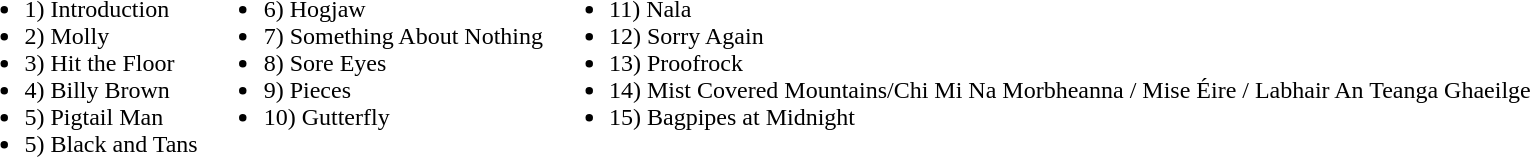<table>
<tr ---->
<td VALIGN="TOP"><br><ul><li>1)  Introduction</li><li>2)  Molly</li><li>3)  Hit the Floor</li><li>4)  Billy Brown</li><li>5)  Pigtail Man</li><li>5)  Black and Tans</li></ul></td>
<td VALIGN="TOP"><br><ul><li>6)  Hogjaw</li><li>7)  Something About Nothing</li><li>8)  Sore Eyes</li><li>9)  Pieces</li><li>10) Gutterfly</li></ul></td>
<td VALIGN="TOP"><br><ul><li>11) Nala</li><li>12) Sorry Again</li><li>13) Proofrock</li><li>14) Mist Covered Mountains/Chi Mi Na Morbheanna / Mise Éire / Labhair An Teanga Ghaeilge</li><li>15) Bagpipes at Midnight</li></ul></td>
</tr>
</table>
